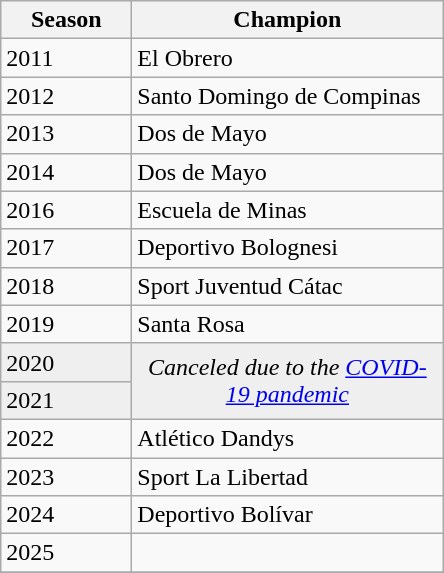<table class="wikitable sortable">
<tr>
<th width=80px>Season</th>
<th width=200px>Champion</th>
</tr>
<tr>
<td>2011</td>
<td>El Obrero</td>
</tr>
<tr>
<td>2012</td>
<td>Santo Domingo de Compinas</td>
</tr>
<tr>
<td>2013</td>
<td>Dos de Mayo</td>
</tr>
<tr>
<td>2014</td>
<td>Dos de Mayo</td>
</tr>
<tr>
<td>2016</td>
<td>Escuela de Minas</td>
</tr>
<tr>
<td>2017</td>
<td>Deportivo Bolognesi</td>
</tr>
<tr>
<td>2018</td>
<td>Sport Juventud Cátac</td>
</tr>
<tr>
<td>2019</td>
<td>Santa Rosa</td>
</tr>
<tr bgcolor=#efefef>
<td>2020</td>
<td rowspan=2 colspan="1" align=center><em>Canceled due to the <a href='#'>COVID-19 pandemic</a></em></td>
</tr>
<tr bgcolor=#efefef>
<td>2021</td>
</tr>
<tr>
<td>2022</td>
<td>Atlético Dandys</td>
</tr>
<tr>
<td>2023</td>
<td>Sport La Libertad</td>
</tr>
<tr>
<td>2024</td>
<td>Deportivo Bolívar</td>
</tr>
<tr>
<td>2025</td>
<td></td>
</tr>
<tr>
</tr>
</table>
